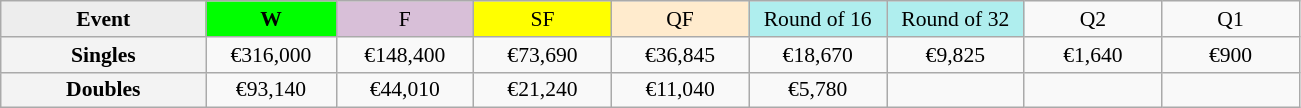<table class=wikitable style=font-size:90%;text-align:center>
<tr>
<td width=130 bgcolor=ededed><strong>Event</strong></td>
<td width=80 bgcolor=lime><strong>W</strong></td>
<td width=85 bgcolor=thistle>F</td>
<td width=85 bgcolor=ffff00>SF</td>
<td width=85 bgcolor=ffebcd>QF</td>
<td width=85 bgcolor=afeeee>Round of 16</td>
<td width=85 bgcolor=afeeee>Round of 32</td>
<td width=85>Q2</td>
<td width=85>Q1</td>
</tr>
<tr>
<th style=background:#f3f3f3>Singles</th>
<td>€316,000</td>
<td>€148,400</td>
<td>€73,690</td>
<td>€36,845</td>
<td>€18,670</td>
<td>€9,825</td>
<td>€1,640</td>
<td>€900</td>
</tr>
<tr>
<th style=background:#f3f3f3>Doubles</th>
<td>€93,140</td>
<td>€44,010</td>
<td>€21,240</td>
<td>€11,040</td>
<td>€5,780</td>
<td></td>
<td></td>
<td></td>
</tr>
</table>
